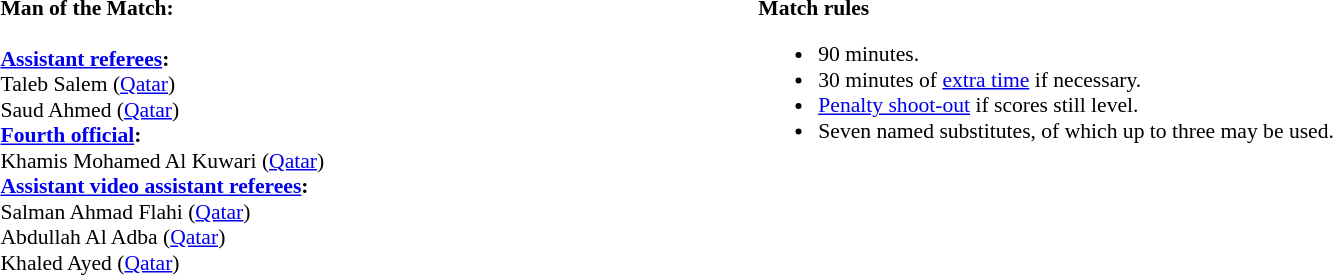<table width=100% style="font-size:90%">
<tr>
<td><br><strong>Man of the Match:</strong>
<br><br><strong><a href='#'>Assistant referees</a>:</strong>
<br>Taleb Salem (<a href='#'>Qatar</a>)
<br>Saud Ahmed (<a href='#'>Qatar</a>)
<br><strong><a href='#'>Fourth official</a>:</strong>
<br>Khamis Mohamed Al Kuwari (<a href='#'>Qatar</a>)
<br><strong><a href='#'>Assistant video assistant referees</a>:</strong>
<br>Salman Ahmad Flahi (<a href='#'>Qatar</a>)
<br>Abdullah Al Adba (<a href='#'>Qatar</a>)
<br>Khaled Ayed (<a href='#'>Qatar</a>)</td>
<td style="width:60%; vertical-align:top;"><br><strong>Match rules</strong><ul><li>90 minutes.</li><li>30 minutes of <a href='#'>extra time</a> if necessary.</li><li><a href='#'>Penalty shoot-out</a> if scores still level.</li><li>Seven named substitutes, of which up to three may be used.</li></ul></td>
</tr>
</table>
